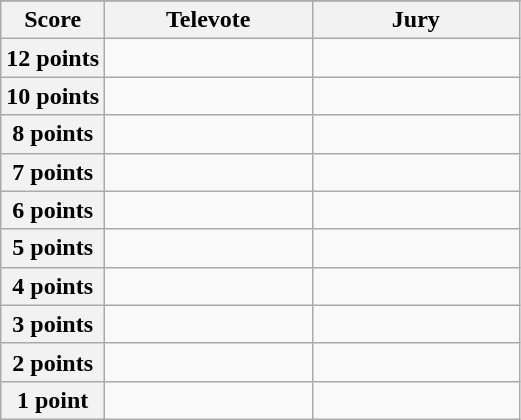<table class="wikitable">
<tr>
</tr>
<tr>
<th scope="col" width="20%">Score</th>
<th scope="col" width="40%">Televote</th>
<th scope="col" width="40%">Jury</th>
</tr>
<tr>
<th scope="row">12 points</th>
<td></td>
<td></td>
</tr>
<tr>
<th scope="row">10 points</th>
<td></td>
<td></td>
</tr>
<tr>
<th scope="row">8 points</th>
<td></td>
<td></td>
</tr>
<tr>
<th scope="row">7 points</th>
<td></td>
<td></td>
</tr>
<tr>
<th scope="row">6 points</th>
<td></td>
<td></td>
</tr>
<tr>
<th scope="row">5 points</th>
<td></td>
<td></td>
</tr>
<tr>
<th scope="row">4 points</th>
<td></td>
<td></td>
</tr>
<tr>
<th scope="row">3 points</th>
<td></td>
<td></td>
</tr>
<tr>
<th scope="row">2 points</th>
<td></td>
<td></td>
</tr>
<tr>
<th scope="row">1 point</th>
<td></td>
<td></td>
</tr>
</table>
